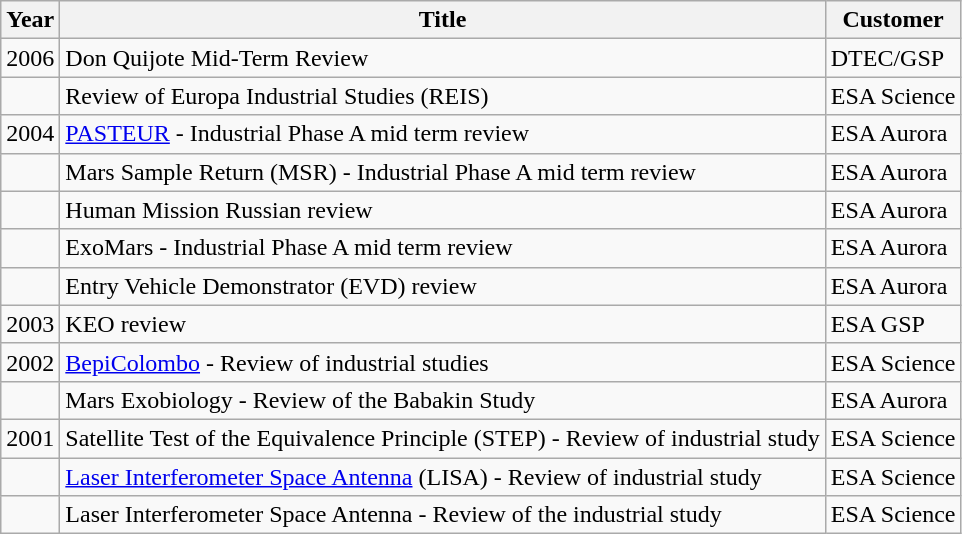<table class="wikitable">
<tr>
<th>Year</th>
<th>Title</th>
<th>Customer</th>
</tr>
<tr>
<td>2006</td>
<td>Don Quijote Mid-Term Review</td>
<td>DTEC/GSP</td>
</tr>
<tr>
<td></td>
<td>Review of Europa Industrial Studies (REIS)</td>
<td>ESA Science</td>
</tr>
<tr>
<td>2004</td>
<td><a href='#'>PASTEUR</a> - Industrial Phase A mid term review</td>
<td>ESA Aurora</td>
</tr>
<tr>
<td></td>
<td>Mars Sample Return (MSR) - Industrial Phase A mid term review</td>
<td>ESA Aurora</td>
</tr>
<tr>
<td></td>
<td>Human Mission Russian review</td>
<td>ESA Aurora</td>
</tr>
<tr>
<td></td>
<td>ExoMars - Industrial Phase A mid term review</td>
<td>ESA Aurora</td>
</tr>
<tr>
<td></td>
<td>Entry Vehicle Demonstrator (EVD) review</td>
<td>ESA Aurora</td>
</tr>
<tr>
<td>2003</td>
<td>KEO review</td>
<td>ESA GSP</td>
</tr>
<tr>
<td>2002</td>
<td><a href='#'>BepiColombo</a> - Review of industrial studies</td>
<td>ESA Science</td>
</tr>
<tr>
<td></td>
<td>Mars Exobiology - Review of the Babakin Study</td>
<td>ESA Aurora</td>
</tr>
<tr>
<td>2001</td>
<td>Satellite Test of the Equivalence Principle (STEP) - Review of industrial study</td>
<td>ESA Science</td>
</tr>
<tr>
<td></td>
<td><a href='#'>Laser Interferometer Space Antenna</a> (LISA) - Review of industrial study</td>
<td>ESA Science</td>
</tr>
<tr>
<td></td>
<td>Laser Interferometer Space Antenna - Review of the industrial study</td>
<td>ESA Science</td>
</tr>
</table>
